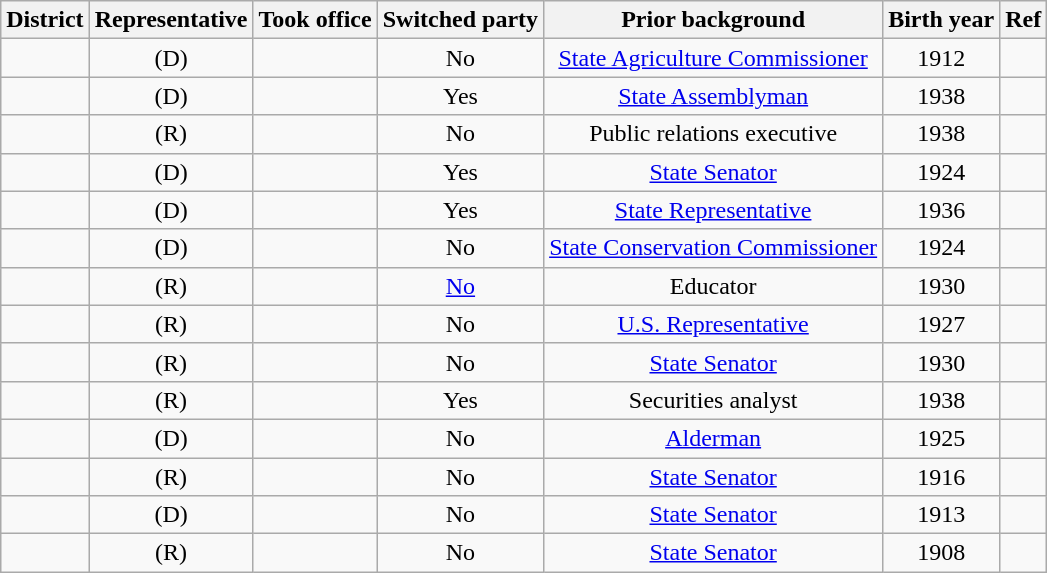<table class="sortable wikitable" style="text-align:center">
<tr>
<th>District</th>
<th>Representative</th>
<th>Took office</th>
<th>Switched party</th>
<th>Prior background</th>
<th>Birth year</th>
<th class=unsortable>Ref</th>
</tr>
<tr>
<td></td>
<td> (D)</td>
<td></td>
<td>No</td>
<td><a href='#'>State Agriculture Commissioner</a></td>
<td>1912</td>
<td></td>
</tr>
<tr>
<td></td>
<td> (D)</td>
<td></td>
<td>Yes</td>
<td><a href='#'>State Assemblyman</a></td>
<td>1938</td>
<td></td>
</tr>
<tr>
<td></td>
<td> (R)</td>
<td></td>
<td>No</td>
<td>Public relations executive</td>
<td>1938</td>
<td></td>
</tr>
<tr>
<td></td>
<td> (D)</td>
<td></td>
<td>Yes</td>
<td><a href='#'>State Senator</a></td>
<td>1924</td>
<td></td>
</tr>
<tr>
<td></td>
<td> (D)</td>
<td></td>
<td>Yes</td>
<td><a href='#'>State Representative</a></td>
<td>1936</td>
<td></td>
</tr>
<tr>
<td></td>
<td> (D)</td>
<td></td>
<td>No</td>
<td><a href='#'>State Conservation Commissioner</a></td>
<td>1924</td>
<td></td>
</tr>
<tr>
<td></td>
<td> (R)</td>
<td></td>
<td><a href='#'>No</a></td>
<td>Educator</td>
<td>1930</td>
<td></td>
</tr>
<tr>
<td></td>
<td> (R)</td>
<td></td>
<td>No</td>
<td><a href='#'>U.S. Representative</a></td>
<td>1927</td>
<td></td>
</tr>
<tr>
<td></td>
<td> (R)</td>
<td></td>
<td>No</td>
<td><a href='#'>State Senator</a></td>
<td>1930</td>
<td></td>
</tr>
<tr>
<td></td>
<td> (R)</td>
<td></td>
<td>Yes</td>
<td>Securities analyst</td>
<td>1938</td>
<td></td>
</tr>
<tr>
<td></td>
<td> (D)</td>
<td></td>
<td>No</td>
<td><a href='#'>Alderman</a></td>
<td>1925</td>
<td></td>
</tr>
<tr>
<td></td>
<td> (R)</td>
<td></td>
<td>No</td>
<td><a href='#'>State Senator</a></td>
<td>1916</td>
<td></td>
</tr>
<tr>
<td></td>
<td> (D)</td>
<td></td>
<td>No</td>
<td><a href='#'>State Senator</a></td>
<td>1913</td>
<td></td>
</tr>
<tr>
<td></td>
<td> (R)</td>
<td></td>
<td>No</td>
<td><a href='#'>State Senator</a></td>
<td>1908</td>
<td></td>
</tr>
</table>
